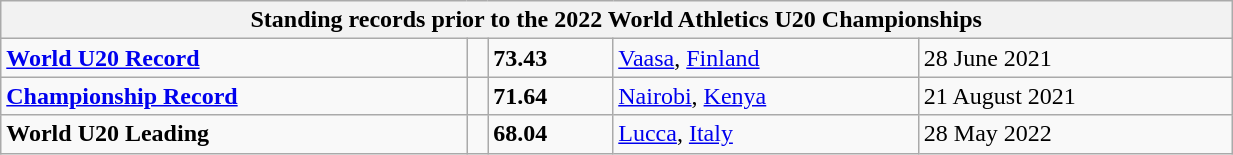<table class="wikitable" width=65%>
<tr>
<th colspan="5">Standing records prior to the 2022 World Athletics U20 Championships</th>
</tr>
<tr>
<td><strong><a href='#'>World U20 Record</a></strong></td>
<td></td>
<td><strong>73.43</strong></td>
<td><a href='#'>Vaasa</a>, <a href='#'>Finland</a></td>
<td>28 June 2021</td>
</tr>
<tr>
<td><strong><a href='#'>Championship Record</a></strong></td>
<td></td>
<td><strong>71.64</strong></td>
<td><a href='#'>Nairobi</a>, <a href='#'>Kenya</a></td>
<td>21 August 2021</td>
</tr>
<tr>
<td><strong>World U20 Leading</strong></td>
<td></td>
<td><strong>68.04</strong></td>
<td><a href='#'>Lucca</a>, <a href='#'>Italy</a></td>
<td>28 May 2022</td>
</tr>
</table>
